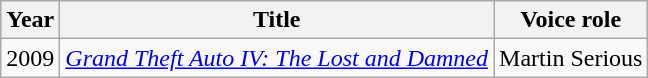<table class="wikitable sortable">
<tr>
<th>Year</th>
<th>Title</th>
<th>Voice role</th>
</tr>
<tr>
<td>2009</td>
<td><em><a href='#'>Grand Theft Auto IV: The Lost and Damned</a></em></td>
<td>Martin Serious</td>
</tr>
</table>
